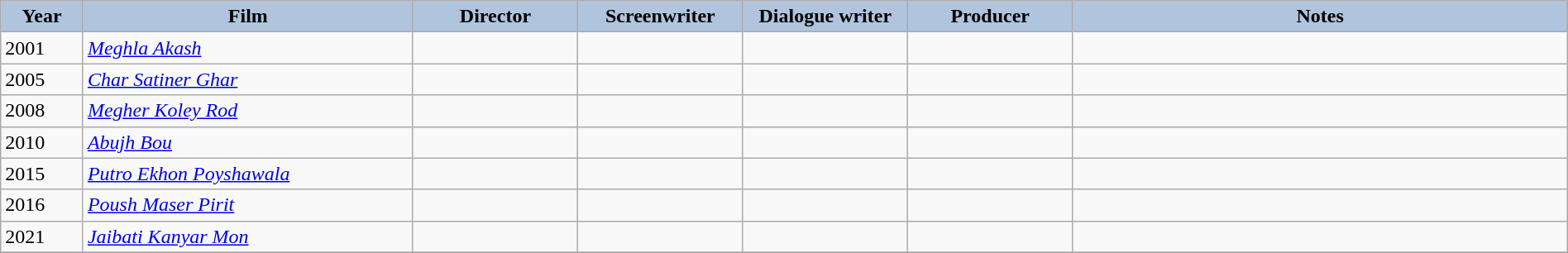<table class="wikitable" width="100%" style="font-size: 100%;">
<tr>
<th style="background:#B0C4DE; width:5%">Year</th>
<th style="background:#B0C4DE; width:20%">Film</th>
<th style="background:#B0C4DE; width:10%">Director</th>
<th style="background:#B0C4DE; width:10%">Screenwriter</th>
<th style="background:#B0C4DE; width:10%">Dialogue writer</th>
<th style="background:#B0C4DE; width:10%">Producer</th>
<th style="background:#B0C4DE; width:30%">Notes</th>
</tr>
<tr>
<td>2001</td>
<td><em><a href='#'>Meghla Akash</a></em></td>
<td></td>
<td></td>
<td></td>
<td></td>
<td></td>
</tr>
<tr>
<td>2005</td>
<td><em><a href='#'>Char Satiner Ghar</a></em></td>
<td></td>
<td></td>
<td></td>
<td></td>
<td></td>
</tr>
<tr>
<td>2008</td>
<td><em><a href='#'>Megher Koley Rod</a></em></td>
<td></td>
<td></td>
<td></td>
<td></td>
<td></td>
</tr>
<tr>
<td>2010</td>
<td><em><a href='#'>Abujh Bou</a></em></td>
<td></td>
<td></td>
<td></td>
<td></td>
<td></td>
</tr>
<tr>
<td>2015</td>
<td><em> <a href='#'>Putro Ekhon Poyshawala</a></em></td>
<td></td>
<td></td>
<td></td>
<td></td>
<td></td>
</tr>
<tr>
<td>2016</td>
<td><em><a href='#'>Poush Maser Pirit</a></em></td>
<td></td>
<td></td>
<td></td>
<td></td>
<td></td>
</tr>
<tr>
<td>2021</td>
<td><em><a href='#'>Jaibati Kanyar Mon</a></em></td>
<td></td>
<td></td>
<td></td>
<td></td>
<td></td>
</tr>
<tr>
</tr>
</table>
